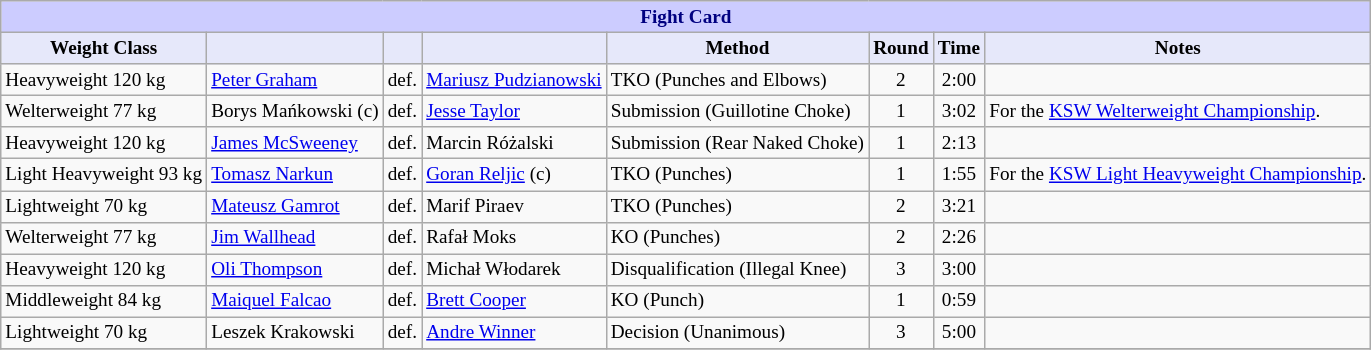<table class="wikitable" style="font-size: 80%;">
<tr>
<th colspan="8" style="background-color: #ccf; color: #000080; text-align: center;"><strong>Fight Card</strong></th>
</tr>
<tr>
<th colspan="1" style="background-color: #E6E8FA; color: #000000; text-align: center;">Weight Class</th>
<th colspan="1" style="background-color: #E6E8FA; color: #000000; text-align: center;"></th>
<th colspan="1" style="background-color: #E6E8FA; color: #000000; text-align: center;"></th>
<th colspan="1" style="background-color: #E6E8FA; color: #000000; text-align: center;"></th>
<th colspan="1" style="background-color: #E6E8FA; color: #000000; text-align: center;">Method</th>
<th colspan="1" style="background-color: #E6E8FA; color: #000000; text-align: center;">Round</th>
<th colspan="1" style="background-color: #E6E8FA; color: #000000; text-align: center;">Time</th>
<th colspan="1" style="background-color: #E6E8FA; color: #000000; text-align: center;">Notes</th>
</tr>
<tr>
<td>Heavyweight 120 kg</td>
<td> <a href='#'>Peter Graham</a></td>
<td>def.</td>
<td> <a href='#'>Mariusz Pudzianowski</a></td>
<td>TKO (Punches and Elbows)</td>
<td align=center>2</td>
<td align=center>2:00</td>
<td></td>
</tr>
<tr>
<td>Welterweight 77 kg</td>
<td> Borys Mańkowski (c)</td>
<td>def.</td>
<td> <a href='#'>Jesse Taylor</a></td>
<td>Submission (Guillotine Choke)</td>
<td align=center>1</td>
<td align=center>3:02</td>
<td>For the <a href='#'>KSW Welterweight Championship</a>.</td>
</tr>
<tr>
<td>Heavyweight 120 kg</td>
<td> <a href='#'>James McSweeney</a></td>
<td>def.</td>
<td> Marcin Różalski</td>
<td>Submission (Rear Naked Choke)</td>
<td align=center>1</td>
<td align=center>2:13</td>
<td></td>
</tr>
<tr>
<td>Light Heavyweight 93 kg</td>
<td> <a href='#'>Tomasz Narkun</a></td>
<td>def.</td>
<td> <a href='#'>Goran Reljic</a> (c)</td>
<td>TKO (Punches)</td>
<td align=center>1</td>
<td align=center>1:55</td>
<td>For the <a href='#'>KSW Light Heavyweight Championship</a>.</td>
</tr>
<tr>
<td>Lightweight 70 kg</td>
<td> <a href='#'>Mateusz Gamrot</a></td>
<td>def.</td>
<td> Marif Piraev</td>
<td>TKO (Punches)</td>
<td align=center>2</td>
<td align=center>3:21</td>
<td></td>
</tr>
<tr>
<td>Welterweight 77 kg</td>
<td> <a href='#'>Jim Wallhead</a></td>
<td>def.</td>
<td> Rafał Moks</td>
<td>KO (Punches)</td>
<td align=center>2</td>
<td align=center>2:26</td>
<td></td>
</tr>
<tr>
<td>Heavyweight 120 kg</td>
<td> <a href='#'>Oli Thompson</a></td>
<td>def.</td>
<td> Michał Włodarek</td>
<td>Disqualification (Illegal Knee)</td>
<td align=center>3</td>
<td align=center>3:00</td>
<td></td>
</tr>
<tr>
<td>Middleweight 84 kg</td>
<td> <a href='#'>Maiquel Falcao</a></td>
<td>def.</td>
<td> <a href='#'>Brett Cooper</a></td>
<td>KO (Punch)</td>
<td align=center>1</td>
<td align=center>0:59</td>
<td></td>
</tr>
<tr>
<td>Lightweight 70 kg</td>
<td> Leszek Krakowski</td>
<td>def.</td>
<td> <a href='#'>Andre Winner</a></td>
<td>Decision (Unanimous)</td>
<td align=center>3</td>
<td align=center>5:00</td>
<td></td>
</tr>
<tr>
</tr>
</table>
